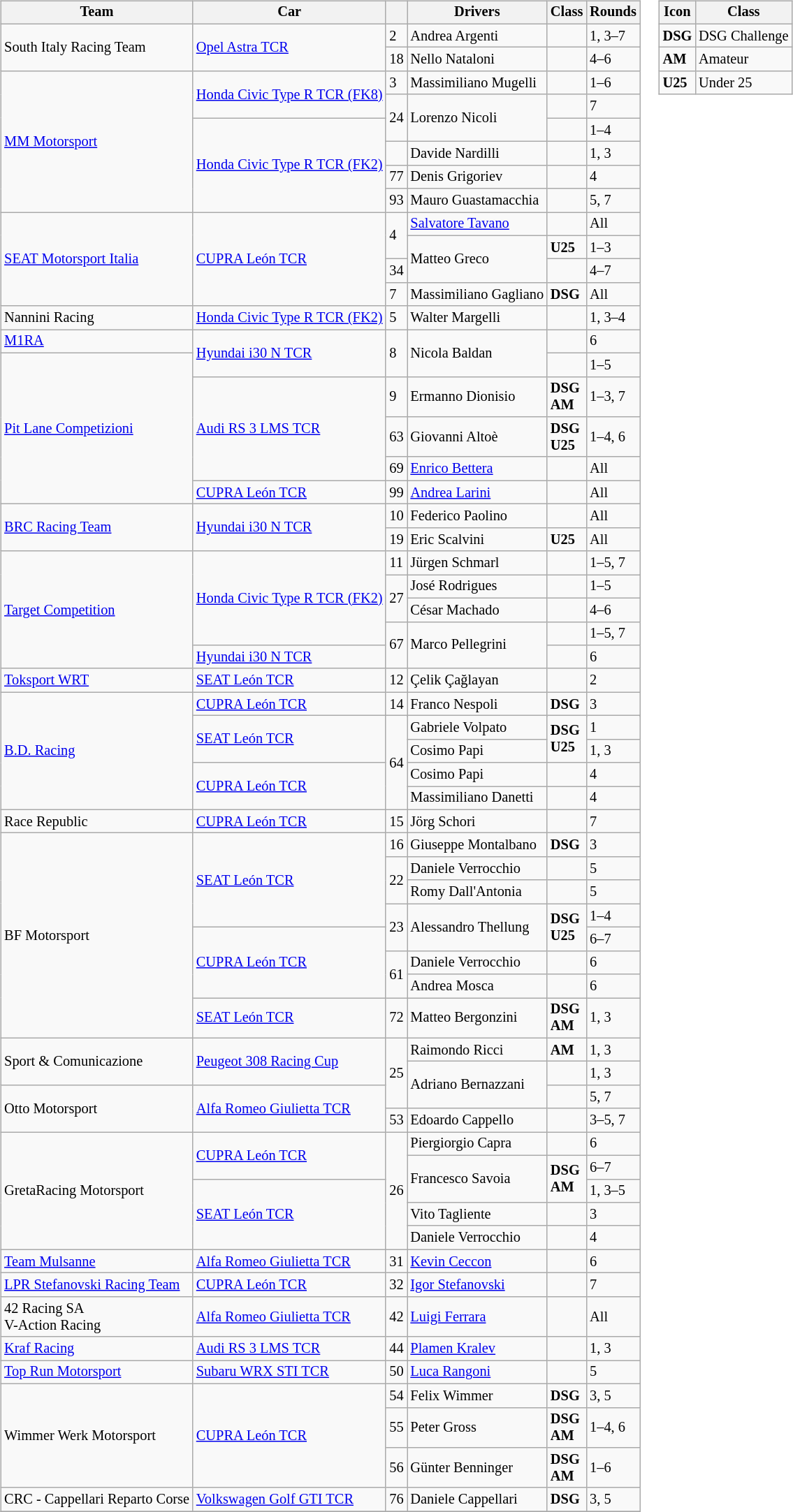<table>
<tr>
<td><br><table class="wikitable" style="font-size: 85%">
<tr>
<th>Team</th>
<th>Car</th>
<th></th>
<th>Drivers</th>
<th>Class</th>
<th>Rounds</th>
</tr>
<tr>
<td rowspan=2> South Italy Racing Team</td>
<td rowspan=2><a href='#'>Opel Astra TCR</a></td>
<td>2</td>
<td> Andrea Argenti</td>
<td></td>
<td>1, 3–7</td>
</tr>
<tr>
<td>18</td>
<td> Nello Nataloni</td>
<td></td>
<td>4–6</td>
</tr>
<tr>
<td rowspan="6"> <a href='#'>MM Motorsport</a></td>
<td rowspan="2"><a href='#'>Honda Civic Type R TCR (FK8)</a></td>
<td>3</td>
<td> Massimiliano Mugelli</td>
<td></td>
<td>1–6</td>
</tr>
<tr>
<td rowspan="2">24</td>
<td rowspan="2"> Lorenzo Nicoli</td>
<td></td>
<td>7</td>
</tr>
<tr>
<td rowspan="4"><a href='#'>Honda Civic Type R TCR (FK2)</a></td>
<td></td>
<td>1–4</td>
</tr>
<tr>
<td></td>
<td> Davide Nardilli</td>
<td></td>
<td>1, 3</td>
</tr>
<tr>
<td>77</td>
<td> Denis Grigoriev</td>
<td></td>
<td>4</td>
</tr>
<tr>
<td>93</td>
<td> Mauro Guastamacchia</td>
<td></td>
<td>5, 7</td>
</tr>
<tr>
<td rowspan="4"> <a href='#'>SEAT Motorsport Italia</a></td>
<td rowspan="4"><a href='#'>CUPRA León TCR</a></td>
<td rowspan="2">4</td>
<td> <a href='#'>Salvatore Tavano</a></td>
<td></td>
<td>All</td>
</tr>
<tr>
<td rowspan="2"> Matteo Greco</td>
<td><strong><span>U25</span></strong></td>
<td>1–3</td>
</tr>
<tr>
<td>34</td>
<td></td>
<td>4–7</td>
</tr>
<tr>
<td>7</td>
<td> Massimiliano Gagliano</td>
<td><strong><span>DSG</span></strong></td>
<td>All</td>
</tr>
<tr>
<td> Nannini Racing</td>
<td><a href='#'>Honda Civic Type R TCR (FK2)</a></td>
<td>5</td>
<td> Walter Margelli</td>
<td></td>
<td>1, 3–4</td>
</tr>
<tr>
<td> <a href='#'>M1RA</a></td>
<td rowspan="2"><a href='#'>Hyundai i30 N TCR</a></td>
<td rowspan="2">8</td>
<td rowspan="2"> Nicola Baldan</td>
<td></td>
<td>6</td>
</tr>
<tr>
<td rowspan="5"> <a href='#'>Pit Lane Competizioni</a></td>
<td></td>
<td>1–5</td>
</tr>
<tr>
<td rowspan=3><a href='#'>Audi RS 3 LMS TCR</a></td>
<td>9</td>
<td> Ermanno Dionisio</td>
<td><strong><span>DSG</span></strong><br><strong><span>AM</span></strong></td>
<td>1–3, 7</td>
</tr>
<tr>
<td>63</td>
<td> Giovanni Altoè</td>
<td><strong><span>DSG</span></strong><br><strong><span>U25</span></strong></td>
<td>1–4, 6</td>
</tr>
<tr>
<td>69</td>
<td> <a href='#'>Enrico Bettera</a></td>
<td></td>
<td>All</td>
</tr>
<tr>
<td><a href='#'>CUPRA León TCR</a></td>
<td>99</td>
<td> <a href='#'>Andrea Larini</a></td>
<td></td>
<td>All</td>
</tr>
<tr>
<td rowspan=2> <a href='#'>BRC Racing Team</a></td>
<td rowspan=2><a href='#'>Hyundai i30 N TCR</a></td>
<td>10</td>
<td> Federico Paolino</td>
<td></td>
<td>All</td>
</tr>
<tr>
<td>19</td>
<td> Eric Scalvini</td>
<td><strong><span>U25</span></strong></td>
<td>All</td>
</tr>
<tr>
<td rowspan="5"> <a href='#'>Target Competition</a></td>
<td rowspan="4"><a href='#'>Honda Civic Type R TCR (FK2)</a></td>
<td>11</td>
<td> Jürgen Schmarl</td>
<td></td>
<td>1–5, 7</td>
</tr>
<tr>
<td rowspan="2">27</td>
<td> José Rodrigues</td>
<td></td>
<td>1–5</td>
</tr>
<tr>
<td> César Machado</td>
<td></td>
<td>4–6</td>
</tr>
<tr>
<td rowspan="2">67</td>
<td rowspan="2"> Marco Pellegrini</td>
<td></td>
<td>1–5, 7</td>
</tr>
<tr>
<td><a href='#'>Hyundai i30 N TCR</a></td>
<td></td>
<td>6</td>
</tr>
<tr>
<td> <a href='#'>Toksport WRT</a></td>
<td><a href='#'>SEAT León TCR</a></td>
<td>12</td>
<td> Çelik Çağlayan</td>
<td></td>
<td>2</td>
</tr>
<tr>
<td rowspan="6"> <a href='#'>B.D. Racing</a></td>
<td><a href='#'>CUPRA León TCR</a></td>
<td rowspan="2">14</td>
<td rowspan="2"> Franco Nespoli</td>
<td rowspan="2"><strong><span>DSG</span></strong></td>
<td rowspan="2">3</td>
</tr>
<tr>
<td rowspan="3"><a href='#'>SEAT León TCR</a></td>
</tr>
<tr>
<td rowspan="4">64</td>
<td> Gabriele Volpato</td>
<td rowspan="2"><strong><span>DSG</span></strong><br><strong><span>U25</span></strong></td>
<td>1</td>
</tr>
<tr>
<td> Cosimo Papi</td>
<td>1, 3</td>
</tr>
<tr>
<td rowspan="2"><a href='#'>CUPRA León TCR</a></td>
<td> Cosimo Papi</td>
<td></td>
<td>4</td>
</tr>
<tr>
<td> Massimiliano Danetti</td>
<td></td>
<td>4</td>
</tr>
<tr>
<td> Race Republic</td>
<td><a href='#'>CUPRA León TCR</a></td>
<td>15</td>
<td> Jörg Schori</td>
<td></td>
<td>7</td>
</tr>
<tr>
<td rowspan="8"> BF Motorsport</td>
<td rowspan="4"><a href='#'>SEAT León TCR</a></td>
<td>16</td>
<td> Giuseppe Montalbano</td>
<td><strong><span>DSG</span></strong></td>
<td>3</td>
</tr>
<tr>
<td rowspan="2">22</td>
<td> Daniele Verrocchio</td>
<td></td>
<td>5</td>
</tr>
<tr>
<td> Romy Dall'Antonia</td>
<td></td>
<td>5</td>
</tr>
<tr>
<td rowspan="2">23</td>
<td rowspan="2"> Alessandro Thellung</td>
<td rowspan="2"><strong><span>DSG</span></strong><br><strong><span>U25</span></strong></td>
<td>1–4</td>
</tr>
<tr>
<td rowspan="3"><a href='#'>CUPRA León TCR</a></td>
<td>6–7</td>
</tr>
<tr>
<td rowspan="2">61</td>
<td> Daniele Verrocchio</td>
<td></td>
<td>6</td>
</tr>
<tr>
<td> Andrea Mosca</td>
<td></td>
<td>6</td>
</tr>
<tr>
<td><a href='#'>SEAT León TCR</a></td>
<td>72</td>
<td> Matteo Bergonzini</td>
<td><strong><span>DSG</span></strong><br><strong><span>AM</span></strong></td>
<td>1, 3</td>
</tr>
<tr>
<td rowspan="2"> Sport & Comunicazione</td>
<td rowspan="2"><a href='#'>Peugeot 308 Racing Cup</a></td>
<td rowspan="3">25</td>
<td> Raimondo Ricci</td>
<td><strong><span>AM</span></strong></td>
<td>1, 3</td>
</tr>
<tr>
<td rowspan="2"> Adriano Bernazzani</td>
<td></td>
<td>1, 3</td>
</tr>
<tr>
<td rowspan="2"> Otto Motorsport</td>
<td rowspan="2"><a href='#'>Alfa Romeo Giulietta TCR</a></td>
<td></td>
<td>5, 7</td>
</tr>
<tr>
<td>53</td>
<td> Edoardo Cappello</td>
<td></td>
<td>3–5, 7</td>
</tr>
<tr>
<td rowspan="5"> GretaRacing Motorsport</td>
<td rowspan="2"><a href='#'>CUPRA León TCR</a></td>
<td rowspan="5">26</td>
<td> Piergiorgio Capra</td>
<td></td>
<td>6</td>
</tr>
<tr>
<td rowspan="2"> Francesco Savoia</td>
<td rowspan="2"><strong><span>DSG</span></strong><br><strong><span>AM</span></strong></td>
<td>6–7</td>
</tr>
<tr>
<td rowspan="3"><a href='#'>SEAT León TCR</a></td>
<td>1, 3–5</td>
</tr>
<tr>
<td> Vito Tagliente</td>
<td></td>
<td>3</td>
</tr>
<tr>
<td> Daniele Verrocchio</td>
<td></td>
<td>4</td>
</tr>
<tr>
<td> <a href='#'>Team Mulsanne</a></td>
<td><a href='#'>Alfa Romeo Giulietta TCR</a></td>
<td>31</td>
<td> <a href='#'>Kevin Ceccon</a></td>
<td></td>
<td>6</td>
</tr>
<tr>
<td> <a href='#'>LPR Stefanovski Racing Team</a></td>
<td><a href='#'>CUPRA León TCR</a></td>
<td>32</td>
<td> <a href='#'>Igor Stefanovski</a></td>
<td></td>
<td>7</td>
</tr>
<tr>
<td> 42 Racing SA<br> V-Action Racing</td>
<td><a href='#'>Alfa Romeo Giulietta TCR</a></td>
<td>42</td>
<td> <a href='#'>Luigi Ferrara</a></td>
<td></td>
<td>All</td>
</tr>
<tr>
<td> <a href='#'>Kraf Racing</a></td>
<td><a href='#'>Audi RS 3 LMS TCR</a></td>
<td>44</td>
<td> <a href='#'>Plamen Kralev</a></td>
<td></td>
<td>1, 3</td>
</tr>
<tr>
<td> <a href='#'>Top Run Motorsport</a></td>
<td><a href='#'>Subaru WRX STI TCR</a></td>
<td>50</td>
<td> <a href='#'>Luca Rangoni</a></td>
<td></td>
<td>5</td>
</tr>
<tr>
<td rowspan=3> Wimmer Werk Motorsport</td>
<td rowspan=3><a href='#'>CUPRA León TCR</a></td>
<td>54</td>
<td> Felix Wimmer</td>
<td><strong><span>DSG</span></strong></td>
<td>3, 5</td>
</tr>
<tr>
<td>55</td>
<td> Peter Gross</td>
<td><strong><span>DSG</span></strong><br><strong><span>AM</span></strong></td>
<td>1–4, 6</td>
</tr>
<tr>
<td>56</td>
<td> Günter Benninger</td>
<td><strong><span>DSG</span></strong><br><strong><span>AM</span></strong></td>
<td>1–6</td>
</tr>
<tr>
<td>  CRC - Cappellari Reparto Corse</td>
<td><a href='#'>Volkswagen Golf GTI TCR</a></td>
<td>76</td>
<td>  Daniele Cappellari</td>
<td><strong><span>DSG</span></strong></td>
<td>3, 5</td>
</tr>
<tr>
</tr>
</table>
</td>
<td valign="top"><br><table class="wikitable" style="font-size: 85%">
<tr>
<th>Icon</th>
<th>Class</th>
</tr>
<tr>
<td><strong><span>DSG</span></strong></td>
<td>DSG Challenge</td>
</tr>
<tr>
<td><strong><span>AM</span></strong></td>
<td>Amateur</td>
</tr>
<tr>
<td><strong><span>U25</span></strong></td>
<td>Under 25</td>
</tr>
</table>
</td>
</tr>
</table>
